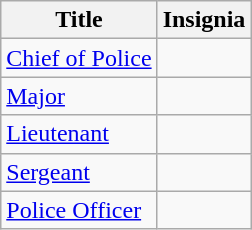<table border="1" cellspacing="0" cellpadding="5" style="border-collapse:collapse;" class="wikitable">
<tr>
<th>Title</th>
<th>Insignia</th>
</tr>
<tr>
<td><a href='#'>Chief of Police</a></td>
<td></td>
</tr>
<tr>
<td><a href='#'>Major</a></td>
<td></td>
</tr>
<tr>
<td><a href='#'>Lieutenant</a></td>
<td></td>
</tr>
<tr>
<td><a href='#'>Sergeant</a></td>
<td></td>
</tr>
<tr>
<td><a href='#'>Police Officer</a></td>
<td></td>
</tr>
</table>
